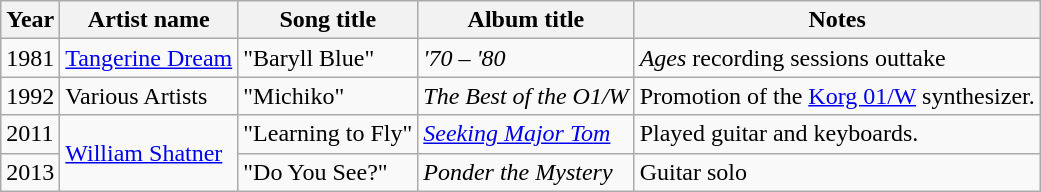<table class="wikitable">
<tr>
<th>Year</th>
<th>Artist name</th>
<th>Song title</th>
<th>Album title</th>
<th>Notes</th>
</tr>
<tr>
<td>1981</td>
<td><a href='#'>Tangerine Dream</a></td>
<td>"Baryll Blue"</td>
<td><em> '70 – '80</em></td>
<td><em>Ages</em> recording sessions outtake</td>
</tr>
<tr>
<td>1992</td>
<td>Various Artists</td>
<td>"Michiko"</td>
<td><em>The Best of the O1/W</em></td>
<td>Promotion of the <a href='#'>Korg 01/W</a> synthesizer.</td>
</tr>
<tr>
<td>2011</td>
<td rowspan="2" scope="row"><a href='#'>William Shatner</a></td>
<td>"Learning to Fly"</td>
<td><em><a href='#'>Seeking Major Tom</a></em></td>
<td>Played guitar and keyboards.</td>
</tr>
<tr>
<td>2013</td>
<td>"Do You See?"</td>
<td><em>Ponder the Mystery</em></td>
<td>Guitar solo</td>
</tr>
</table>
